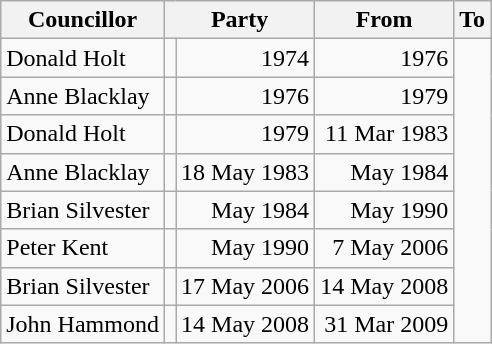<table class=wikitable>
<tr>
<th>Councillor</th>
<th colspan=2>Party</th>
<th>From</th>
<th>To</th>
</tr>
<tr>
<td>Donald Holt</td>
<td></td>
<td align=right>1974</td>
<td align=right>1976</td>
</tr>
<tr>
<td>Anne Blacklay</td>
<td></td>
<td align=right>1976</td>
<td align=right>1979</td>
</tr>
<tr>
<td>Donald Holt</td>
<td></td>
<td align=right>1979</td>
<td align=right>11 Mar 1983</td>
</tr>
<tr>
<td>Anne Blacklay</td>
<td></td>
<td align=right>18 May 1983</td>
<td align=right>May 1984</td>
</tr>
<tr>
<td>Brian Silvester</td>
<td></td>
<td align=right>May 1984</td>
<td align=right>May 1990</td>
</tr>
<tr>
<td>Peter Kent</td>
<td></td>
<td align=right>May 1990</td>
<td align=right>7 May 2006</td>
</tr>
<tr>
<td>Brian Silvester</td>
<td></td>
<td align=right>17 May 2006</td>
<td align=right>14 May 2008</td>
</tr>
<tr>
<td>John Hammond</td>
<td></td>
<td align=right>14 May 2008</td>
<td align=right>31 Mar 2009</td>
</tr>
</table>
